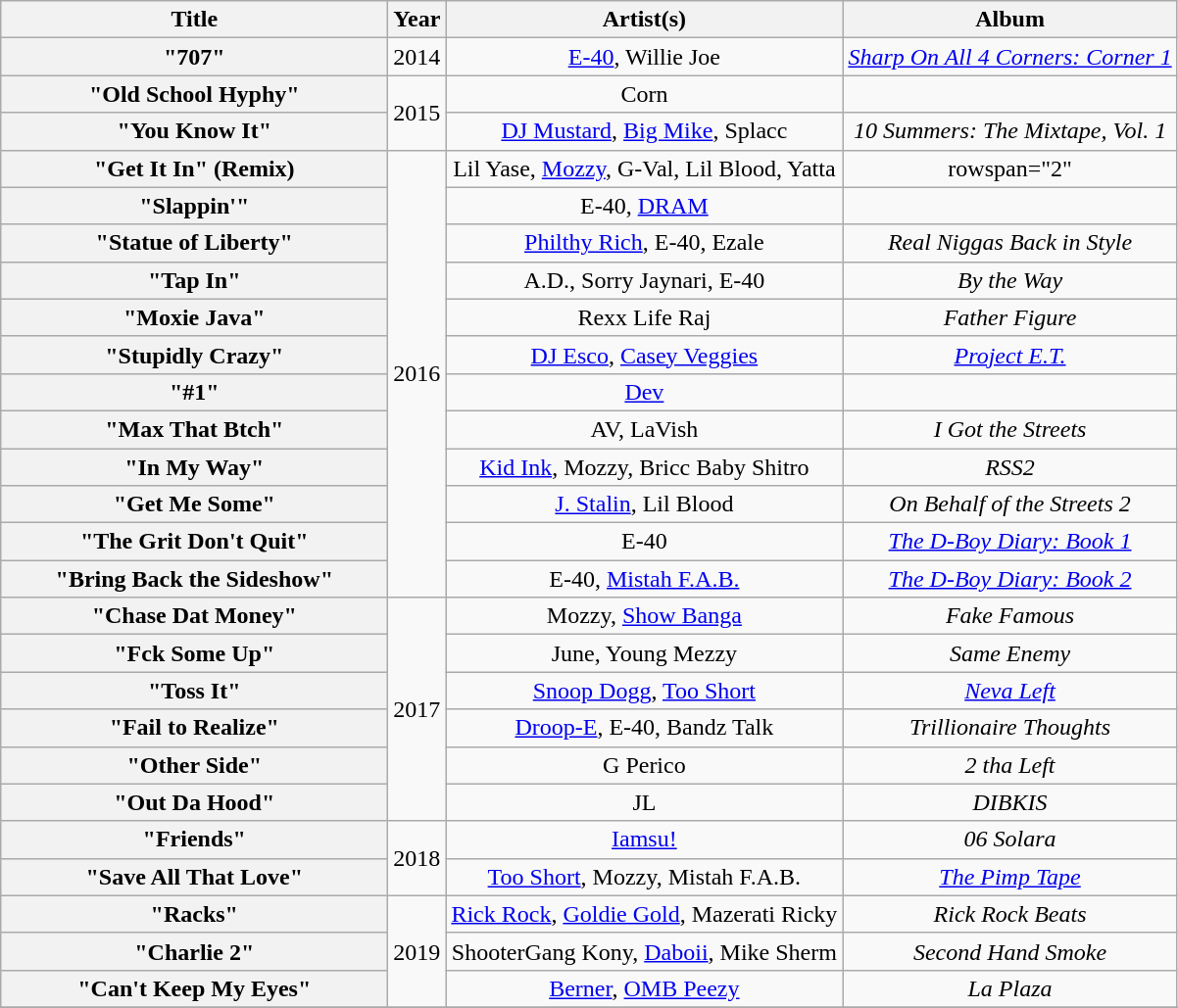<table class="wikitable plainrowheaders" style="text-align:center;">
<tr>
<th scope="col" style="width:16em;">Title</th>
<th scope="col">Year</th>
<th scope="col">Artist(s)</th>
<th scope="col">Album</th>
</tr>
<tr>
<th scope="row">"707"</th>
<td rowspan="1">2014</td>
<td><a href='#'>E-40</a>, Willie Joe</td>
<td><em><a href='#'>Sharp On All 4 Corners: Corner 1</a></em></td>
</tr>
<tr>
<th scope="row">"Old School Hyphy"</th>
<td rowspan="2">2015</td>
<td>Corn</td>
<td></td>
</tr>
<tr>
<th scope="row">"You Know It"</th>
<td><a href='#'>DJ Mustard</a>, <a href='#'>Big Mike</a>, Splacc</td>
<td><em>10 Summers: The Mixtape, Vol. 1</em></td>
</tr>
<tr>
<th scope="row">"Get It In" (Remix)</th>
<td rowspan="12">2016</td>
<td>Lil Yase, <a href='#'>Mozzy</a>, G-Val, Lil Blood, Yatta</td>
<td>rowspan="2" </td>
</tr>
<tr>
<th scope="row">"Slappin'"</th>
<td>E-40, <a href='#'>DRAM</a></td>
</tr>
<tr>
<th scope="row">"Statue of Liberty"</th>
<td><a href='#'>Philthy Rich</a>, E-40, Ezale</td>
<td><em>Real Niggas Back in Style</em></td>
</tr>
<tr>
<th scope="row">"Tap In"</th>
<td>A.D., Sorry Jaynari, E-40</td>
<td><em>By the Way</em></td>
</tr>
<tr>
<th scope="row">"Moxie Java"</th>
<td>Rexx Life Raj</td>
<td><em>Father Figure</em></td>
</tr>
<tr>
<th scope="row">"Stupidly Crazy"</th>
<td><a href='#'>DJ Esco</a>, <a href='#'>Casey Veggies</a></td>
<td><em><a href='#'>Project E.T.</a></em></td>
</tr>
<tr>
<th scope="row">"#1"</th>
<td><a href='#'>Dev</a></td>
<td></td>
</tr>
<tr>
<th scope="row">"Max That Btch"</th>
<td>AV, LaVish</td>
<td><em>I Got the Streets</em></td>
</tr>
<tr>
<th scope="row">"In My Way"</th>
<td><a href='#'>Kid Ink</a>, Mozzy, Bricc Baby Shitro</td>
<td><em>RSS2</em></td>
</tr>
<tr>
<th scope="row">"Get Me Some"</th>
<td><a href='#'>J. Stalin</a>, Lil Blood</td>
<td><em>On Behalf of the Streets 2</em></td>
</tr>
<tr>
<th scope="row">"The Grit Don't Quit"</th>
<td>E-40</td>
<td><em><a href='#'>The D-Boy Diary: Book 1</a></em></td>
</tr>
<tr>
<th scope="row">"Bring Back the Sideshow"</th>
<td>E-40, <a href='#'>Mistah F.A.B.</a></td>
<td><em><a href='#'>The D-Boy Diary: Book 2</a></em></td>
</tr>
<tr>
<th scope="row">"Chase Dat Money"</th>
<td rowspan="6">2017</td>
<td>Mozzy, <a href='#'>Show Banga</a></td>
<td><em>Fake Famous</em></td>
</tr>
<tr>
<th scope="row">"Fck Some Up"</th>
<td>June, Young Mezzy</td>
<td><em>Same Enemy</em></td>
</tr>
<tr>
<th scope="row">"Toss It"</th>
<td><a href='#'>Snoop Dogg</a>, <a href='#'>Too Short</a></td>
<td><em><a href='#'>Neva Left</a></em></td>
</tr>
<tr>
<th scope="row">"Fail to Realize"</th>
<td><a href='#'>Droop-E</a>, E-40, Bandz Talk</td>
<td><em>Trillionaire Thoughts</em></td>
</tr>
<tr>
<th scope="row">"Other Side"</th>
<td>G Perico</td>
<td><em>2 tha Left</em></td>
</tr>
<tr>
<th scope="row">"Out Da Hood"</th>
<td>JL</td>
<td><em>DIBKIS</em></td>
</tr>
<tr>
<th scope="row">"Friends"</th>
<td rowspan="2">2018</td>
<td><a href='#'>Iamsu!</a></td>
<td><em>06 Solara</em></td>
</tr>
<tr>
<th scope="row">"Save All That Love"</th>
<td><a href='#'>Too Short</a>, Mozzy, Mistah F.A.B.</td>
<td><em><a href='#'>The Pimp Tape</a></em></td>
</tr>
<tr>
<th scope="row">"Racks"</th>
<td rowspan="3">2019</td>
<td><a href='#'>Rick Rock</a>, <a href='#'>Goldie Gold</a>, Mazerati Ricky</td>
<td><em>Rick Rock Beats</em></td>
</tr>
<tr>
<th scope="row">"Charlie 2"</th>
<td>ShooterGang Kony, <a href='#'>Daboii</a>, Mike Sherm</td>
<td><em>Second Hand Smoke</em></td>
</tr>
<tr>
<th scope="row">"Can't Keep My Eyes"</th>
<td><a href='#'>Berner</a>, <a href='#'>OMB Peezy</a></td>
<td><em>La Plaza</em></td>
</tr>
<tr>
</tr>
</table>
